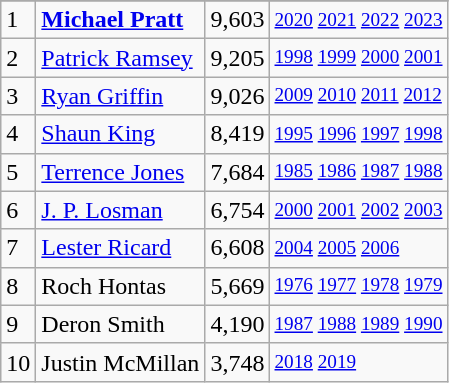<table class="wikitable">
<tr>
</tr>
<tr>
<td>1</td>
<td><strong><a href='#'>Michael Pratt</a></strong></td>
<td>9,603</td>
<td style="font-size:80%;"><a href='#'>2020</a> <a href='#'>2021</a> <a href='#'>2022</a> <a href='#'>2023</a></td>
</tr>
<tr>
<td>2</td>
<td><a href='#'>Patrick Ramsey</a></td>
<td>9,205</td>
<td style="font-size:80%;"><a href='#'>1998</a> <a href='#'>1999</a> <a href='#'>2000</a> <a href='#'>2001</a></td>
</tr>
<tr>
<td>3</td>
<td><a href='#'>Ryan Griffin</a></td>
<td>9,026</td>
<td style="font-size:80%;"><a href='#'>2009</a> <a href='#'>2010</a> <a href='#'>2011</a> <a href='#'>2012</a></td>
</tr>
<tr>
<td>4</td>
<td><a href='#'>Shaun King</a></td>
<td>8,419</td>
<td style="font-size:80%;"><a href='#'>1995</a> <a href='#'>1996</a> <a href='#'>1997</a> <a href='#'>1998</a></td>
</tr>
<tr>
<td>5</td>
<td><a href='#'>Terrence Jones</a></td>
<td>7,684</td>
<td style="font-size:80%;"><a href='#'>1985</a> <a href='#'>1986</a> <a href='#'>1987</a> <a href='#'>1988</a></td>
</tr>
<tr>
<td>6</td>
<td><a href='#'>J. P. Losman</a></td>
<td>6,754</td>
<td style="font-size:80%;"><a href='#'>2000</a> <a href='#'>2001</a> <a href='#'>2002</a> <a href='#'>2003</a></td>
</tr>
<tr>
<td>7</td>
<td><a href='#'>Lester Ricard</a></td>
<td>6,608</td>
<td style="font-size:80%;"><a href='#'>2004</a> <a href='#'>2005</a> <a href='#'>2006</a></td>
</tr>
<tr>
<td>8</td>
<td>Roch Hontas</td>
<td>5,669</td>
<td style="font-size:80%;"><a href='#'>1976</a> <a href='#'>1977</a> <a href='#'>1978</a> <a href='#'>1979</a></td>
</tr>
<tr>
<td>9</td>
<td>Deron Smith</td>
<td>4,190</td>
<td style="font-size:80%;"><a href='#'>1987</a> <a href='#'>1988</a> <a href='#'>1989</a> <a href='#'>1990</a></td>
</tr>
<tr>
<td>10</td>
<td>Justin McMillan</td>
<td>3,748</td>
<td style="font-size:80%;"><a href='#'>2018</a> <a href='#'>2019</a></td>
</tr>
</table>
